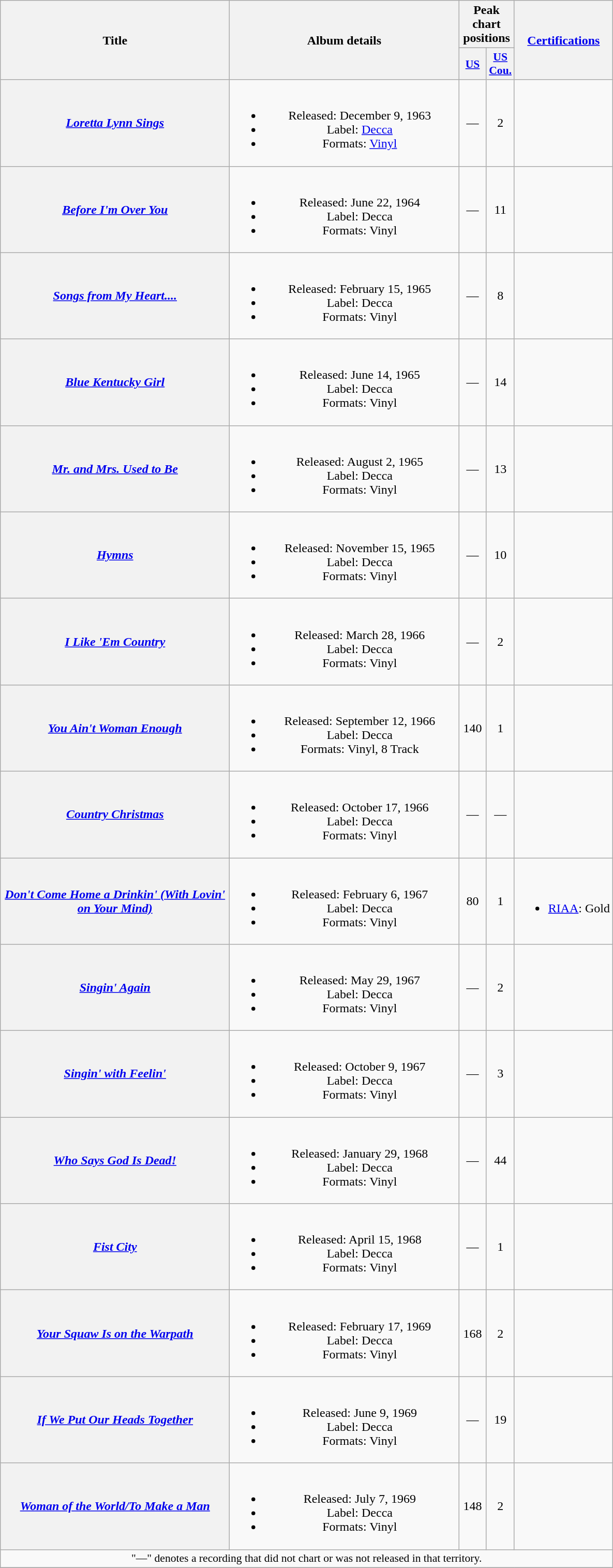<table class="wikitable plainrowheaders" style="text-align:center;" border="1">
<tr>
<th scope="col" rowspan="2" style="width:18em;">Title</th>
<th scope="col" rowspan="2" style="width:18em;">Album details</th>
<th scope="col" colspan="2">Peak chart<br>positions</th>
<th scope="col" rowspan="2"><a href='#'>Certifications</a></th>
</tr>
<tr>
<th scope="col" style="width:2em;font-size:90%;"><a href='#'>US</a><br></th>
<th scope="col" style="width:2em;font-size:90%;"><a href='#'>US<br>Cou.</a><br></th>
</tr>
<tr>
<th scope="row"><em><a href='#'>Loretta Lynn Sings</a></em></th>
<td><br><ul><li>Released: December 9, 1963</li><li>Label: <a href='#'>Decca</a></li><li>Formats: <a href='#'>Vinyl</a></li></ul></td>
<td>—</td>
<td>2</td>
<td></td>
</tr>
<tr>
<th scope="row"><em><a href='#'>Before I'm Over You</a></em></th>
<td><br><ul><li>Released: June 22, 1964</li><li>Label: Decca</li><li>Formats: Vinyl</li></ul></td>
<td>—</td>
<td>11</td>
<td></td>
</tr>
<tr>
<th scope="row"><em><a href='#'>Songs from My Heart....</a></em></th>
<td><br><ul><li>Released: February 15, 1965</li><li>Label: Decca</li><li>Formats: Vinyl</li></ul></td>
<td>—</td>
<td>8</td>
<td></td>
</tr>
<tr>
<th scope="row"><em><a href='#'>Blue Kentucky Girl</a></em></th>
<td><br><ul><li>Released: June 14, 1965</li><li>Label: Decca</li><li>Formats: Vinyl</li></ul></td>
<td>—</td>
<td>14</td>
<td></td>
</tr>
<tr>
<th scope="row"><em><a href='#'>Mr. and Mrs. Used to Be</a></em><br></th>
<td><br><ul><li>Released: August 2, 1965</li><li>Label: Decca</li><li>Formats: Vinyl</li></ul></td>
<td>—</td>
<td>13</td>
<td></td>
</tr>
<tr>
<th scope="row"><em><a href='#'>Hymns</a></em></th>
<td><br><ul><li>Released: November 15, 1965</li><li>Label: Decca</li><li>Formats: Vinyl</li></ul></td>
<td>—</td>
<td>10</td>
<td></td>
</tr>
<tr>
<th scope="row"><em><a href='#'>I Like 'Em Country</a></em></th>
<td><br><ul><li>Released: March 28, 1966</li><li>Label: Decca</li><li>Formats: Vinyl</li></ul></td>
<td>—</td>
<td>2</td>
<td></td>
</tr>
<tr>
<th scope="row"><em><a href='#'>You Ain't Woman Enough</a></em></th>
<td><br><ul><li>Released: September 12, 1966</li><li>Label: Decca</li><li>Formats: Vinyl, 8 Track</li></ul></td>
<td>140</td>
<td>1</td>
<td></td>
</tr>
<tr>
<th scope="row"><em><a href='#'>Country Christmas</a></em></th>
<td><br><ul><li>Released: October 17, 1966</li><li>Label: Decca</li><li>Formats: Vinyl</li></ul></td>
<td>—</td>
<td>—</td>
<td></td>
</tr>
<tr>
<th scope="row"><em><a href='#'>Don't Come Home a Drinkin' (With Lovin' on Your Mind)</a></em></th>
<td><br><ul><li>Released: February 6, 1967</li><li>Label: Decca</li><li>Formats: Vinyl</li></ul></td>
<td>80</td>
<td>1</td>
<td><br><ul><li><a href='#'>RIAA</a>: Gold</li></ul></td>
</tr>
<tr>
<th scope="row"><em><a href='#'>Singin' Again</a></em><br></th>
<td><br><ul><li>Released: May 29, 1967</li><li>Label: Decca</li><li>Formats: Vinyl</li></ul></td>
<td>—</td>
<td>2</td>
<td></td>
</tr>
<tr>
<th scope="row"><em><a href='#'>Singin' with Feelin'</a></em></th>
<td><br><ul><li>Released: October 9, 1967</li><li>Label: Decca</li><li>Formats: Vinyl</li></ul></td>
<td>—</td>
<td>3</td>
<td></td>
</tr>
<tr>
<th scope="row"><em><a href='#'>Who Says God Is Dead!</a></em></th>
<td><br><ul><li>Released: January 29, 1968</li><li>Label: Decca</li><li>Formats: Vinyl</li></ul></td>
<td>—</td>
<td>44</td>
<td></td>
</tr>
<tr>
<th scope="row"><em><a href='#'>Fist City</a></em></th>
<td><br><ul><li>Released: April 15, 1968</li><li>Label: Decca</li><li>Formats: Vinyl</li></ul></td>
<td>—</td>
<td>1</td>
<td></td>
</tr>
<tr>
<th scope="row"><em><a href='#'>Your Squaw Is on the Warpath</a></em></th>
<td><br><ul><li>Released: February 17, 1969</li><li>Label: Decca</li><li>Formats: Vinyl</li></ul></td>
<td>168</td>
<td>2</td>
<td></td>
</tr>
<tr>
<th scope="row"><em><a href='#'>If We Put Our Heads Together</a></em><br></th>
<td><br><ul><li>Released: June 9, 1969</li><li>Label: Decca</li><li>Formats: Vinyl</li></ul></td>
<td>—</td>
<td>19</td>
<td></td>
</tr>
<tr>
<th scope="row"><em><a href='#'>Woman of the World/To Make a Man</a></em></th>
<td><br><ul><li>Released: July 7, 1969</li><li>Label: Decca</li><li>Formats: Vinyl</li></ul></td>
<td>148</td>
<td>2</td>
<td></td>
</tr>
<tr>
<td colspan="5" style="font-size:90%">"—" denotes a recording that did not chart or was not released in that territory.</td>
</tr>
<tr>
</tr>
</table>
